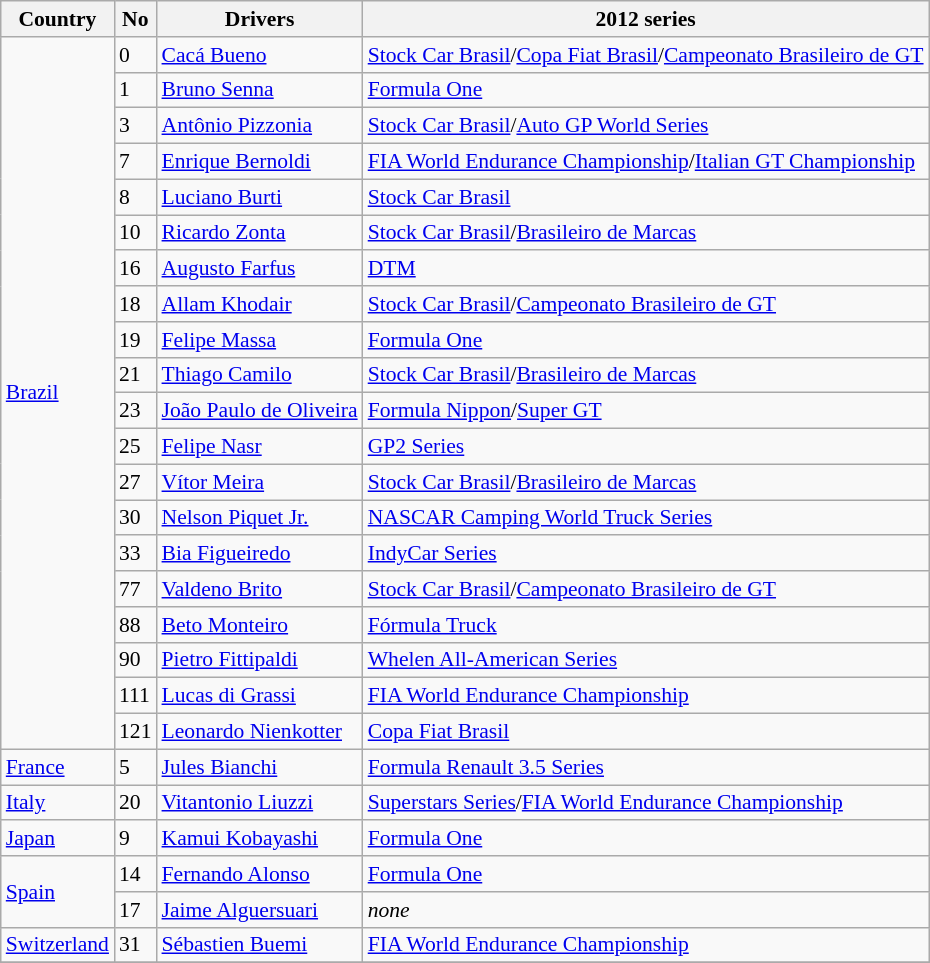<table class="wikitable" style="font-size: 90%">
<tr>
<th>Country</th>
<th>No</th>
<th>Drivers</th>
<th>2012 series</th>
</tr>
<tr>
<td rowspan=20> <a href='#'>Brazil</a></td>
<td>0</td>
<td><a href='#'>Cacá Bueno</a></td>
<td><a href='#'>Stock Car Brasil</a>/<a href='#'>Copa Fiat Brasil</a>/<a href='#'>Campeonato Brasileiro de GT</a></td>
</tr>
<tr>
<td>1</td>
<td><a href='#'>Bruno Senna</a></td>
<td><a href='#'>Formula One</a></td>
</tr>
<tr>
<td>3</td>
<td><a href='#'>Antônio Pizzonia</a></td>
<td><a href='#'>Stock Car Brasil</a>/<a href='#'>Auto GP World Series</a></td>
</tr>
<tr>
<td>7</td>
<td><a href='#'>Enrique Bernoldi</a></td>
<td><a href='#'>FIA World Endurance Championship</a>/<a href='#'>Italian GT Championship</a></td>
</tr>
<tr>
<td>8</td>
<td><a href='#'>Luciano Burti</a></td>
<td><a href='#'>Stock Car Brasil</a></td>
</tr>
<tr>
<td>10</td>
<td><a href='#'>Ricardo Zonta</a></td>
<td><a href='#'>Stock Car Brasil</a>/<a href='#'>Brasileiro de Marcas</a></td>
</tr>
<tr>
<td>16</td>
<td><a href='#'>Augusto Farfus</a></td>
<td><a href='#'>DTM</a></td>
</tr>
<tr>
<td>18</td>
<td><a href='#'>Allam Khodair</a></td>
<td><a href='#'>Stock Car Brasil</a>/<a href='#'>Campeonato Brasileiro de GT</a></td>
</tr>
<tr>
<td>19</td>
<td><a href='#'>Felipe Massa</a></td>
<td><a href='#'>Formula One</a></td>
</tr>
<tr>
<td>21</td>
<td><a href='#'>Thiago Camilo</a></td>
<td><a href='#'>Stock Car Brasil</a>/<a href='#'>Brasileiro de Marcas</a></td>
</tr>
<tr>
<td>23</td>
<td><a href='#'>João Paulo de Oliveira</a></td>
<td><a href='#'>Formula Nippon</a>/<a href='#'>Super GT</a></td>
</tr>
<tr>
<td>25</td>
<td><a href='#'>Felipe Nasr</a></td>
<td><a href='#'>GP2 Series</a></td>
</tr>
<tr>
<td>27</td>
<td><a href='#'>Vítor Meira</a></td>
<td><a href='#'>Stock Car Brasil</a>/<a href='#'>Brasileiro de Marcas</a></td>
</tr>
<tr>
<td>30</td>
<td><a href='#'>Nelson Piquet Jr.</a></td>
<td><a href='#'>NASCAR Camping World Truck Series</a></td>
</tr>
<tr>
<td>33</td>
<td><a href='#'>Bia Figueiredo</a></td>
<td><a href='#'>IndyCar Series</a></td>
</tr>
<tr>
<td>77</td>
<td><a href='#'>Valdeno Brito</a></td>
<td><a href='#'>Stock Car Brasil</a>/<a href='#'>Campeonato Brasileiro de GT</a></td>
</tr>
<tr>
<td>88</td>
<td><a href='#'>Beto Monteiro</a></td>
<td><a href='#'>Fórmula Truck</a></td>
</tr>
<tr>
<td>90</td>
<td><a href='#'>Pietro Fittipaldi</a></td>
<td><a href='#'>Whelen All-American Series</a></td>
</tr>
<tr>
<td>111</td>
<td><a href='#'>Lucas di Grassi</a></td>
<td><a href='#'>FIA World Endurance Championship</a></td>
</tr>
<tr>
<td>121</td>
<td><a href='#'>Leonardo Nienkotter</a></td>
<td><a href='#'>Copa Fiat Brasil</a></td>
</tr>
<tr>
<td> <a href='#'>France</a></td>
<td>5</td>
<td><a href='#'>Jules Bianchi</a></td>
<td><a href='#'>Formula Renault 3.5 Series</a></td>
</tr>
<tr>
<td> <a href='#'>Italy</a></td>
<td>20</td>
<td><a href='#'>Vitantonio Liuzzi</a></td>
<td><a href='#'>Superstars Series</a>/<a href='#'>FIA World Endurance Championship</a></td>
</tr>
<tr>
<td> <a href='#'>Japan</a></td>
<td>9</td>
<td><a href='#'>Kamui Kobayashi</a></td>
<td><a href='#'>Formula One</a></td>
</tr>
<tr>
<td rowspan=2> <a href='#'>Spain</a></td>
<td>14</td>
<td><a href='#'>Fernando Alonso</a></td>
<td><a href='#'>Formula One</a></td>
</tr>
<tr>
<td>17</td>
<td><a href='#'>Jaime Alguersuari</a></td>
<td><em>none</em></td>
</tr>
<tr>
<td> <a href='#'>Switzerland</a></td>
<td>31</td>
<td><a href='#'>Sébastien Buemi</a></td>
<td><a href='#'>FIA World Endurance Championship</a></td>
</tr>
<tr>
</tr>
</table>
